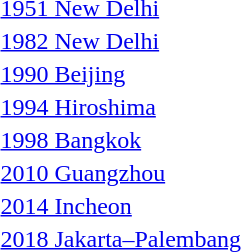<table>
<tr>
<td><a href='#'>1951 New Delhi</a></td>
<td></td>
<td></td>
<td></td>
</tr>
<tr>
<td><a href='#'>1982 New Delhi</a></td>
<td></td>
<td></td>
<td></td>
</tr>
<tr>
<td><a href='#'>1990 Beijing</a></td>
<td></td>
<td></td>
<td></td>
</tr>
<tr>
<td><a href='#'>1994 Hiroshima</a></td>
<td></td>
<td></td>
<td></td>
</tr>
<tr>
<td><a href='#'>1998 Bangkok</a></td>
<td></td>
<td></td>
<td></td>
</tr>
<tr>
<td><a href='#'>2010 Guangzhou</a></td>
<td></td>
<td></td>
<td></td>
</tr>
<tr>
<td><a href='#'>2014 Incheon</a></td>
<td></td>
<td></td>
<td></td>
</tr>
<tr>
<td><a href='#'>2018 Jakarta–Palembang</a></td>
<td></td>
<td></td>
<td></td>
</tr>
</table>
